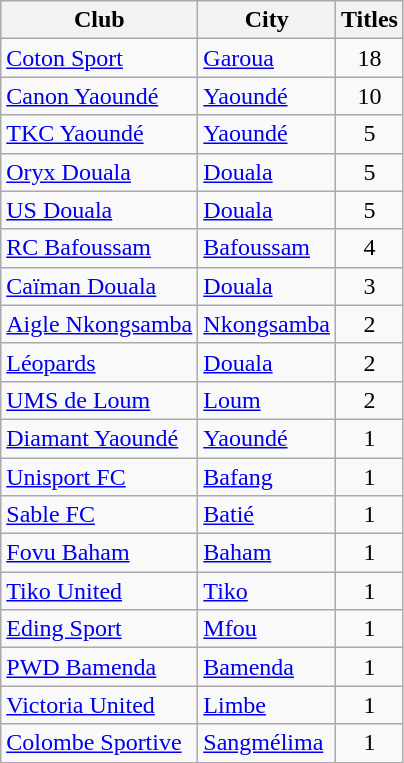<table class=wikitable>
<tr>
<th>Club</th>
<th>City</th>
<th>Titles</th>
</tr>
<tr>
<td><a href='#'>Coton Sport</a></td>
<td><a href='#'>Garoua</a></td>
<td align=center>18</td>
</tr>
<tr>
<td><a href='#'>Canon Yaoundé</a></td>
<td><a href='#'>Yaoundé</a></td>
<td align=center>10</td>
</tr>
<tr>
<td><a href='#'>TKC Yaoundé</a></td>
<td><a href='#'>Yaoundé</a></td>
<td align=center>5</td>
</tr>
<tr>
<td><a href='#'>Oryx Douala</a></td>
<td><a href='#'>Douala</a></td>
<td align=center>5</td>
</tr>
<tr>
<td><a href='#'>US Douala</a></td>
<td><a href='#'>Douala</a></td>
<td align=center>5</td>
</tr>
<tr>
<td><a href='#'>RC Bafoussam</a></td>
<td><a href='#'>Bafoussam</a></td>
<td align=center>4</td>
</tr>
<tr>
<td><a href='#'>Caïman Douala</a></td>
<td><a href='#'>Douala</a></td>
<td align=center>3</td>
</tr>
<tr>
<td><a href='#'>Aigle Nkongsamba</a></td>
<td><a href='#'>Nkongsamba</a></td>
<td align=center>2</td>
</tr>
<tr>
<td><a href='#'>Léopards</a></td>
<td><a href='#'>Douala</a></td>
<td align=center>2</td>
</tr>
<tr>
<td><a href='#'>UMS de Loum</a></td>
<td><a href='#'>Loum</a></td>
<td align=center>2</td>
</tr>
<tr>
<td><a href='#'>Diamant Yaoundé</a></td>
<td><a href='#'>Yaoundé</a></td>
<td align=center>1</td>
</tr>
<tr>
<td><a href='#'>Unisport FC</a></td>
<td><a href='#'>Bafang</a></td>
<td align=center>1</td>
</tr>
<tr>
<td><a href='#'>Sable FC</a></td>
<td><a href='#'>Batié</a></td>
<td align=center>1</td>
</tr>
<tr>
<td><a href='#'>Fovu Baham</a></td>
<td><a href='#'>Baham</a></td>
<td align=center>1</td>
</tr>
<tr>
<td><a href='#'>Tiko United</a></td>
<td><a href='#'>Tiko</a></td>
<td align=center>1</td>
</tr>
<tr>
<td><a href='#'>Eding Sport</a></td>
<td><a href='#'>Mfou</a></td>
<td align=center>1</td>
</tr>
<tr>
<td><a href='#'>PWD Bamenda</a></td>
<td><a href='#'>Bamenda</a></td>
<td align=center>1</td>
</tr>
<tr>
<td><a href='#'>Victoria United</a></td>
<td><a href='#'>Limbe</a></td>
<td align=center>1</td>
</tr>
<tr>
<td><a href='#'>Colombe Sportive</a></td>
<td><a href='#'>Sangmélima</a></td>
<td align=center>1</td>
</tr>
</table>
